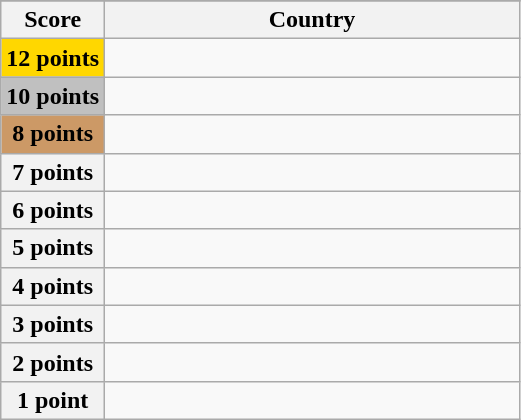<table class="wikitable">
<tr>
</tr>
<tr>
<th scope="col" width="20%">Score</th>
<th scope="col">Country</th>
</tr>
<tr>
<th scope="row" style="background:gold">12 points</th>
<td></td>
</tr>
<tr>
<th scope="row" style="background:silver">10 points</th>
<td></td>
</tr>
<tr>
<th scope="row" style="background:#CC9966">8 points</th>
<td></td>
</tr>
<tr>
<th scope="row">7 points</th>
<td></td>
</tr>
<tr>
<th scope="row">6 points</th>
<td></td>
</tr>
<tr>
<th scope="row">5 points</th>
<td></td>
</tr>
<tr>
<th scope="row">4 points</th>
<td></td>
</tr>
<tr>
<th scope="row">3 points</th>
<td></td>
</tr>
<tr>
<th scope="row">2 points</th>
<td></td>
</tr>
<tr>
<th scope="row">1 point</th>
<td></td>
</tr>
</table>
